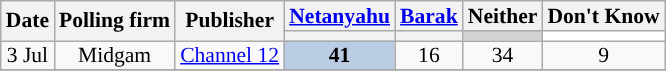<table class="wikitable sortable" style="text-align:center; font-size:90%; line-height:13px;">
<tr>
<th rowspan="2">Date</th>
<th rowspan="2">Polling firm</th>
<th rowspan="2">Publisher</th>
<th><a href='#'>Netanyahu</a></th>
<th><a href='#'>Barak</a></th>
<th>Neither</th>
<th>Don't Know</th>
</tr>
<tr>
<th style="background:"></th>
<th style="background:"></th>
<th style="background:#d3d3d3;"></th>
<th style="background:#ffffff;"></th>
</tr>
<tr>
<td data-sort-value="2019-07-03">3 Jul</td>
<td>Midgam</td>
<td><a href='#'>Channel 12</a></td>
<td style="background:#BBCDE4"><strong>41</strong>	</td>
<td>16					</td>
<td>34					</td>
<td>9					</td>
</tr>
<tr>
</tr>
</table>
